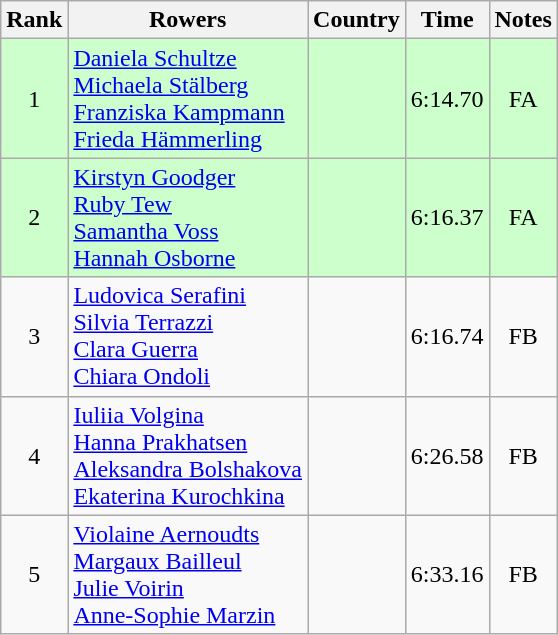<table class="wikitable" style="text-align:center">
<tr>
<th>Rank</th>
<th>Rowers</th>
<th>Country</th>
<th>Time</th>
<th>Notes</th>
</tr>
<tr bgcolor=ccffcc>
<td>1</td>
<td align="left"><a href='#'>Daniela Schultze</a><br><a href='#'>Michaela Stälberg</a><br><a href='#'>Franziska Kampmann</a><br><a href='#'>Frieda Hämmerling</a></td>
<td align="left"></td>
<td>6:14.70</td>
<td>FA</td>
</tr>
<tr bgcolor=ccffcc>
<td>2</td>
<td align="left"><a href='#'>Kirstyn Goodger</a><br><a href='#'>Ruby Tew</a><br><a href='#'>Samantha Voss</a><br><a href='#'>Hannah Osborne</a></td>
<td align="left"></td>
<td>6:16.37</td>
<td>FA</td>
</tr>
<tr>
<td>3</td>
<td align="left"><a href='#'>Ludovica Serafini</a><br><a href='#'>Silvia Terrazzi</a><br><a href='#'>Clara Guerra</a><br><a href='#'>Chiara Ondoli</a></td>
<td align="left"></td>
<td>6:16.74</td>
<td>FB</td>
</tr>
<tr>
<td>4</td>
<td align="left"><a href='#'>Iuliia Volgina</a><br><a href='#'>Hanna Prakhatsen</a><br><a href='#'>Aleksandra Bolshakova</a><br><a href='#'>Ekaterina Kurochkina</a></td>
<td align="left"></td>
<td>6:26.58</td>
<td>FB</td>
</tr>
<tr>
<td>5</td>
<td align="left"><a href='#'>Violaine Aernoudts</a><br><a href='#'>Margaux Bailleul</a><br><a href='#'>Julie Voirin</a><br><a href='#'>Anne-Sophie Marzin</a></td>
<td align="left"></td>
<td>6:33.16</td>
<td>FB</td>
</tr>
</table>
